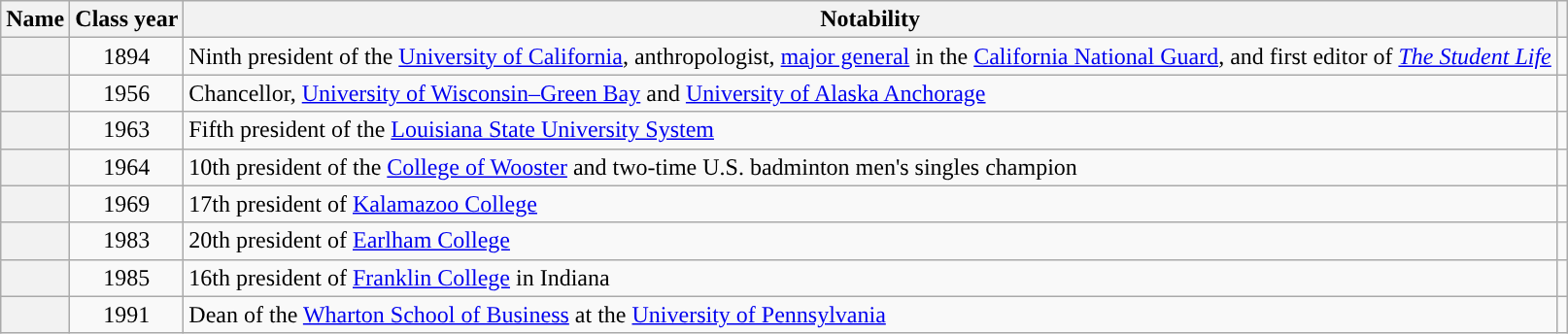<table class="wikitable sortable plainrowheaders" style="text-align:center; border:2px solid #">
<tr>
<th scope="col">Name</th>
<th scope="col">Class year</th>
<th scope="col">Notability</th>
<th scope="col"></th>
</tr>
<tr>
<th scope="row"></th>
<td>1894</td>
<td style="text-align:left;">Ninth president of the <a href='#'>University of California</a>, anthropologist, <a href='#'>major general</a> in the <a href='#'>California National Guard</a>, and first editor of <em><a href='#'>The Student Life</a></em></td>
<td></td>
</tr>
<tr>
<th scope="row"></th>
<td>1956</td>
<td style="text-align:left;">Chancellor, <a href='#'>University of Wisconsin–Green Bay</a> and <a href='#'>University of Alaska Anchorage</a></td>
<td></td>
</tr>
<tr>
<th scope="row"></th>
<td>1963</td>
<td style="text-align:left;">Fifth president of the <a href='#'>Louisiana State University System</a></td>
<td></td>
</tr>
<tr>
<th scope="row"></th>
<td>1964</td>
<td style="text-align:left;">10th president of the <a href='#'>College of Wooster</a> and two-time U.S. badminton men's singles champion</td>
<td></td>
</tr>
<tr>
<th scope="row"></th>
<td>1969</td>
<td style="text-align:left;">17th president of <a href='#'>Kalamazoo College</a></td>
<td></td>
</tr>
<tr>
<th scope="row"></th>
<td>1983</td>
<td style="text-align:left;">20th president of <a href='#'>Earlham College</a></td>
<td></td>
</tr>
<tr>
<th scope="row"></th>
<td>1985</td>
<td style="text-align:left;">16th president of <a href='#'>Franklin College</a> in Indiana</td>
<td></td>
</tr>
<tr>
<th scope="row"></th>
<td>1991</td>
<td style="text-align:left;">Dean of the <a href='#'>Wharton School of Business</a> at the <a href='#'>University of Pennsylvania</a></td>
<td></td>
</tr>
</table>
